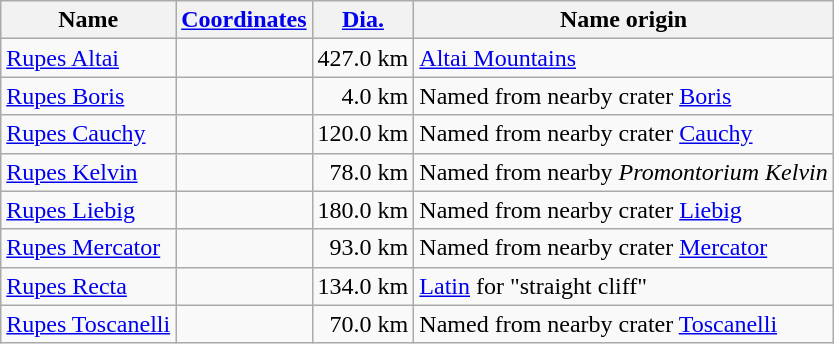<table class="wikitable sortable">
<tr>
<th>Name</th>
<th><a href='#'>Coordinates</a></th>
<th><a href='#'>Dia.</a></th>
<th>Name origin</th>
</tr>
<tr>
<td><a href='#'>Rupes Altai</a></td>
<td></td>
<td align="right">427.0 km</td>
<td><a href='#'>Altai Mountains</a></td>
</tr>
<tr>
<td><a href='#'>Rupes Boris</a></td>
<td></td>
<td align="right">4.0 km</td>
<td>Named from nearby crater <a href='#'>Boris</a></td>
</tr>
<tr>
<td><a href='#'>Rupes Cauchy</a></td>
<td></td>
<td align="right">120.0 km</td>
<td>Named from nearby crater <a href='#'>Cauchy</a></td>
</tr>
<tr>
<td><a href='#'>Rupes Kelvin</a></td>
<td></td>
<td align="right">78.0 km</td>
<td>Named from nearby <em>Promontorium Kelvin</em></td>
</tr>
<tr>
<td><a href='#'>Rupes Liebig</a></td>
<td></td>
<td align="right">180.0 km</td>
<td>Named from nearby crater <a href='#'>Liebig</a></td>
</tr>
<tr>
<td><a href='#'>Rupes Mercator</a></td>
<td></td>
<td align="right">93.0 km</td>
<td>Named from nearby crater <a href='#'>Mercator</a></td>
</tr>
<tr>
<td><a href='#'>Rupes Recta</a></td>
<td></td>
<td align="right">134.0 km</td>
<td><a href='#'>Latin</a> for "straight cliff"</td>
</tr>
<tr>
<td><a href='#'>Rupes Toscanelli</a></td>
<td></td>
<td align="right">70.0 km</td>
<td>Named from nearby crater <a href='#'>Toscanelli</a></td>
</tr>
</table>
